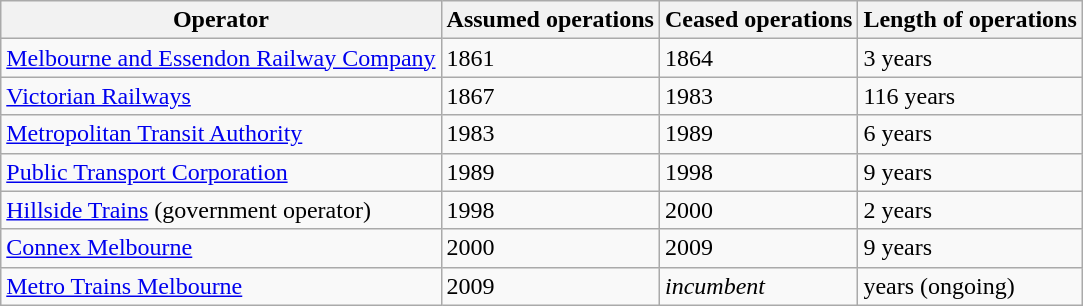<table class="wikitable">
<tr>
<th>Operator</th>
<th>Assumed operations</th>
<th>Ceased operations</th>
<th>Length of operations</th>
</tr>
<tr>
<td><a href='#'>Melbourne and Essendon Railway Company</a></td>
<td>1861</td>
<td>1864</td>
<td>3 years</td>
</tr>
<tr>
<td><a href='#'>Victorian Railways</a></td>
<td>1867</td>
<td>1983</td>
<td>116 years</td>
</tr>
<tr>
<td><a href='#'>Metropolitan Transit Authority</a></td>
<td>1983</td>
<td>1989</td>
<td>6 years</td>
</tr>
<tr>
<td><a href='#'>Public Transport Corporation</a></td>
<td>1989</td>
<td>1998</td>
<td>9 years</td>
</tr>
<tr>
<td><a href='#'>Hillside Trains</a> (government operator)</td>
<td>1998</td>
<td>2000</td>
<td>2 years</td>
</tr>
<tr>
<td><a href='#'>Connex Melbourne</a></td>
<td>2000</td>
<td>2009</td>
<td>9 years</td>
</tr>
<tr>
<td><a href='#'>Metro Trains Melbourne</a></td>
<td>2009</td>
<td><em>incumbent</em></td>
<td> years (ongoing)</td>
</tr>
</table>
